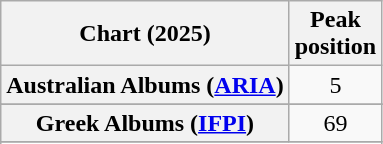<table class="wikitable sortable plainrowheaders" style="text-align:center">
<tr>
<th scope="col">Chart (2025)</th>
<th scope="col">Peak<br>position</th>
</tr>
<tr>
<th scope="row">Australian Albums (<a href='#'>ARIA</a>)</th>
<td>5</td>
</tr>
<tr>
</tr>
<tr>
</tr>
<tr>
</tr>
<tr>
<th scope="row">Greek Albums (<a href='#'>IFPI</a>)</th>
<td>69</td>
</tr>
<tr>
</tr>
<tr>
</tr>
<tr>
</tr>
<tr>
</tr>
</table>
